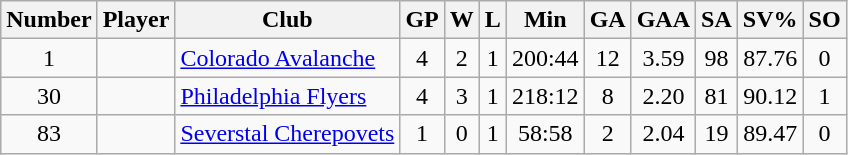<table class="wikitable sortable" style="text-align: center;">
<tr>
<th>Number</th>
<th>Player</th>
<th>Club</th>
<th>GP</th>
<th>W</th>
<th>L</th>
<th>Min</th>
<th>GA</th>
<th>GAA</th>
<th>SA</th>
<th>SV%</th>
<th>SO</th>
</tr>
<tr>
<td>1</td>
<td align=left></td>
<td align=left> <a href='#'>Colorado Avalanche</a></td>
<td>4</td>
<td>2</td>
<td>1</td>
<td>200:44</td>
<td>12</td>
<td>3.59</td>
<td>98</td>
<td>87.76</td>
<td>0</td>
</tr>
<tr>
<td>30</td>
<td align=left></td>
<td align=left> <a href='#'>Philadelphia Flyers</a></td>
<td>4</td>
<td>3</td>
<td>1</td>
<td>218:12</td>
<td>8</td>
<td>2.20</td>
<td>81</td>
<td>90.12</td>
<td>1</td>
</tr>
<tr>
<td>83</td>
<td align=left></td>
<td align=left> <a href='#'>Severstal Cherepovets</a></td>
<td>1</td>
<td>0</td>
<td>1</td>
<td>58:58</td>
<td>2</td>
<td>2.04</td>
<td>19</td>
<td>89.47</td>
<td>0</td>
</tr>
</table>
